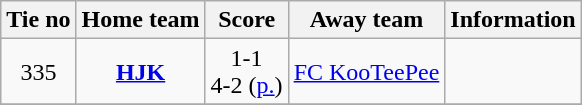<table class="wikitable" style="text-align:center">
<tr>
<th style= width="40px">Tie no</th>
<th style= width="150px">Home team</th>
<th style= width="60px">Score</th>
<th style= width="150px">Away team</th>
<th style= width="30px">Information</th>
</tr>
<tr>
<td>335</td>
<td><strong><a href='#'>HJK</a></strong></td>
<td>1-1<br> 4-2 (<a href='#'>p.</a>)</td>
<td><a href='#'>FC KooTeePee</a></td>
<td></td>
</tr>
<tr>
</tr>
</table>
